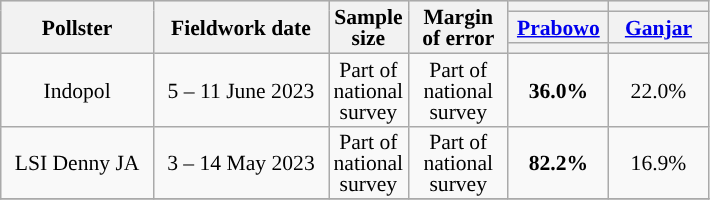<table class="wikitable" style="text-align:center; font-size:90%; line-height:14px;">
<tr bgcolor=lightgray>
<th style="width:95px;" rowspan="3">Pollster</th>
<th style="width:110px;" rowspan="3">Fieldwork date</th>
<th style="width:35px;" rowspan="3">Sample size</th>
<th rowspan="3" style="width:60px;">Margin of error</th>
<th style="width:60px;"></th>
<th style="width:60px;"></th>
</tr>
<tr>
<th><a href='#'>Prabowo</a> <br></th>
<th><a href='#'>Ganjar</a> <br></th>
</tr>
<tr>
<th class="unsortable" style="color:inherit;background:"></th>
<th class="unsortable" style="color:inherit;background:"></th>
</tr>
<tr>
<td>Indopol</td>
<td>5 – 11 June 2023</td>
<td>Part of national survey</td>
<td>Part of national survey</td>
<td style="background-color:#"><strong>36.0%</strong></td>
<td>22.0%</td>
</tr>
<tr>
<td>LSI Denny JA</td>
<td>3 – 14 May 2023</td>
<td>Part of national survey</td>
<td>Part of national survey</td>
<td style="background-color:#"><strong>82.2%</strong></td>
<td>16.9%</td>
</tr>
<tr>
</tr>
</table>
